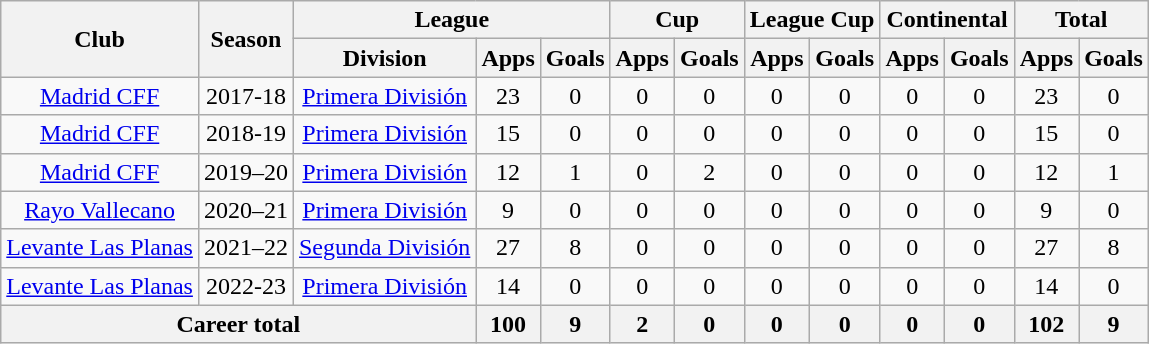<table class="wikitable" style="text-align:center">
<tr>
<th rowspan="2">Club</th>
<th rowspan="2">Season</th>
<th colspan="3">League</th>
<th colspan="2">Cup</th>
<th colspan="2">League Cup</th>
<th colspan="2">Continental</th>
<th colspan="2">Total</th>
</tr>
<tr>
<th>Division</th>
<th>Apps</th>
<th>Goals</th>
<th>Apps</th>
<th>Goals</th>
<th>Apps</th>
<th>Goals</th>
<th>Apps</th>
<th>Goals</th>
<th>Apps</th>
<th>Goals</th>
</tr>
<tr>
<td><a href='#'>Madrid CFF</a></td>
<td>2017-18</td>
<td><a href='#'>Primera División</a></td>
<td>23</td>
<td>0</td>
<td>0</td>
<td>0</td>
<td>0</td>
<td>0</td>
<td>0</td>
<td>0</td>
<td>23</td>
<td>0</td>
</tr>
<tr>
<td><a href='#'>Madrid CFF</a></td>
<td>2018-19</td>
<td><a href='#'>Primera División</a></td>
<td>15</td>
<td>0</td>
<td>0</td>
<td>0</td>
<td>0</td>
<td>0</td>
<td>0</td>
<td>0</td>
<td>15</td>
<td>0</td>
</tr>
<tr>
<td><a href='#'>Madrid CFF</a></td>
<td>2019–20</td>
<td><a href='#'>Primera División</a></td>
<td>12</td>
<td>1</td>
<td>0</td>
<td>2</td>
<td>0</td>
<td>0</td>
<td>0</td>
<td>0</td>
<td>12</td>
<td>1</td>
</tr>
<tr>
<td><a href='#'>Rayo Vallecano</a></td>
<td>2020–21</td>
<td><a href='#'>Primera División</a></td>
<td>9</td>
<td>0</td>
<td>0</td>
<td>0</td>
<td>0</td>
<td>0</td>
<td>0</td>
<td>0</td>
<td>9</td>
<td>0</td>
</tr>
<tr>
<td><a href='#'>Levante Las Planas</a></td>
<td>2021–22</td>
<td><a href='#'>Segunda División</a></td>
<td>27</td>
<td>8</td>
<td>0</td>
<td>0</td>
<td>0</td>
<td>0</td>
<td>0</td>
<td>0</td>
<td>27</td>
<td>8</td>
</tr>
<tr>
<td><a href='#'>Levante Las Planas</a></td>
<td>2022-23</td>
<td><a href='#'>Primera División</a></td>
<td>14</td>
<td>0</td>
<td>0</td>
<td>0</td>
<td>0</td>
<td>0</td>
<td>0</td>
<td>0</td>
<td>14</td>
<td>0</td>
</tr>
<tr>
<th colspan="3">Career total</th>
<th>100</th>
<th>9</th>
<th>2</th>
<th>0</th>
<th>0</th>
<th>0</th>
<th>0</th>
<th>0</th>
<th>102</th>
<th>9</th>
</tr>
</table>
